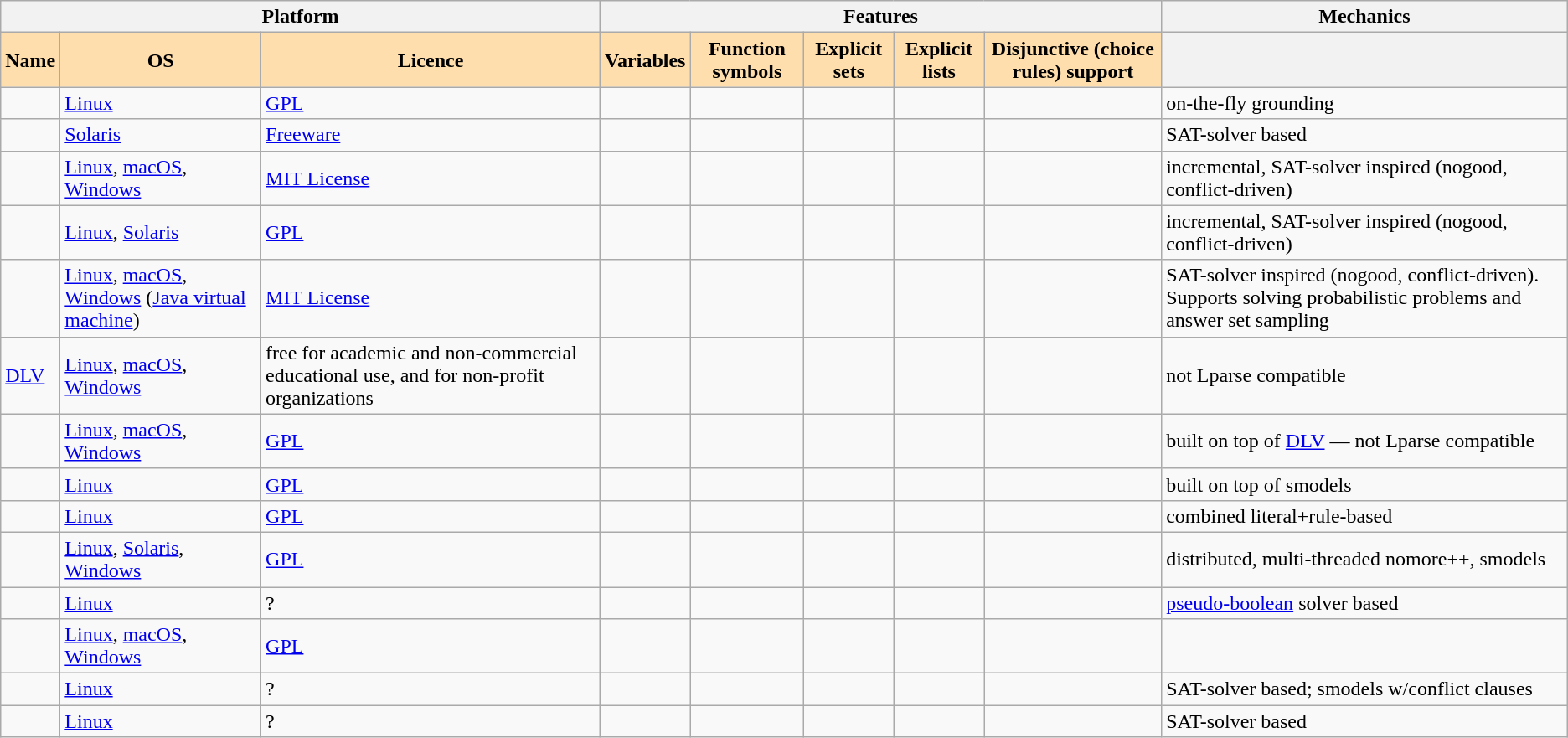<table class="wikitable">
<tr>
<th colspan="3">Platform</th>
<th colspan="5">Features</th>
<th colspan="1">Mechanics</th>
</tr>
<tr>
<th style="background:#ffdead;">Name</th>
<th style="background:#ffdead;">OS</th>
<th style="background:#ffdead;">Licence</th>
<th style="background:#ffdead;">Variables</th>
<th style="background:#ffdead;">Function symbols</th>
<th style="background:#ffdead;">Explicit sets</th>
<th style="background:#ffdead;">Explicit lists</th>
<th style="background:#ffdead;">Disjunctive (choice rules) support</th>
<th></th>
</tr>
<tr>
<td> </td>
<td><a href='#'>Linux</a></td>
<td><a href='#'>GPL</a></td>
<td></td>
<td></td>
<td></td>
<td></td>
<td></td>
<td>on-the-fly grounding</td>
</tr>
<tr>
<td></td>
<td><a href='#'>Solaris</a></td>
<td><a href='#'>Freeware</a></td>
<td></td>
<td></td>
<td></td>
<td></td>
<td></td>
<td>SAT-solver based</td>
</tr>
<tr>
<td></td>
<td><a href='#'>Linux</a>, <a href='#'>macOS</a>, <a href='#'>Windows</a></td>
<td><a href='#'>MIT License</a></td>
<td></td>
<td></td>
<td></td>
<td></td>
<td></td>
<td>incremental, SAT-solver inspired (nogood, conflict-driven)</td>
</tr>
<tr>
<td></td>
<td><a href='#'>Linux</a>, <a href='#'>Solaris</a></td>
<td><a href='#'>GPL</a></td>
<td></td>
<td></td>
<td></td>
<td></td>
<td></td>
<td>incremental, SAT-solver inspired (nogood, conflict-driven)</td>
</tr>
<tr>
<td></td>
<td><a href='#'>Linux</a>, <a href='#'>macOS</a>, <a href='#'>Windows</a> (<a href='#'>Java virtual machine</a>)</td>
<td><a href='#'>MIT License</a></td>
<td></td>
<td></td>
<td></td>
<td></td>
<td></td>
<td>SAT-solver inspired (nogood, conflict-driven). Supports solving probabilistic problems and answer set sampling</td>
</tr>
<tr>
<td><a href='#'>DLV</a></td>
<td><a href='#'>Linux</a>, <a href='#'>macOS</a>, <a href='#'>Windows</a></td>
<td>free for academic and non-commercial educational use, and for non-profit organizations</td>
<td></td>
<td></td>
<td></td>
<td></td>
<td></td>
<td>not Lparse compatible</td>
</tr>
<tr>
<td></td>
<td><a href='#'>Linux</a>, <a href='#'>macOS</a>, <a href='#'>Windows</a></td>
<td><a href='#'>GPL</a></td>
<td></td>
<td></td>
<td></td>
<td></td>
<td></td>
<td>built on top of <a href='#'>DLV</a> — not Lparse compatible</td>
</tr>
<tr>
<td></td>
<td><a href='#'>Linux</a></td>
<td><a href='#'>GPL</a></td>
<td></td>
<td></td>
<td></td>
<td></td>
<td></td>
<td>built on top of smodels</td>
</tr>
<tr>
<td></td>
<td><a href='#'>Linux</a></td>
<td><a href='#'>GPL</a></td>
<td></td>
<td></td>
<td></td>
<td></td>
<td></td>
<td>combined literal+rule-based</td>
</tr>
<tr>
<td></td>
<td><a href='#'>Linux</a>, <a href='#'>Solaris</a>, <a href='#'>Windows</a></td>
<td><a href='#'>GPL</a></td>
<td></td>
<td></td>
<td></td>
<td></td>
<td></td>
<td>distributed, multi-threaded nomore++, smodels</td>
</tr>
<tr>
<td></td>
<td><a href='#'>Linux</a></td>
<td>?</td>
<td></td>
<td></td>
<td></td>
<td></td>
<td></td>
<td><a href='#'>pseudo-boolean</a> solver based</td>
</tr>
<tr>
<td></td>
<td><a href='#'>Linux</a>, <a href='#'>macOS</a>, <a href='#'>Windows</a></td>
<td><a href='#'>GPL</a></td>
<td></td>
<td></td>
<td></td>
<td></td>
<td></td>
<td></td>
</tr>
<tr>
<td> </td>
<td><a href='#'>Linux</a></td>
<td>?</td>
<td></td>
<td></td>
<td></td>
<td></td>
<td></td>
<td>SAT-solver based; smodels w/conflict clauses</td>
</tr>
<tr>
<td></td>
<td><a href='#'>Linux</a></td>
<td>?</td>
<td></td>
<td></td>
<td></td>
<td></td>
<td></td>
<td>SAT-solver based</td>
</tr>
</table>
